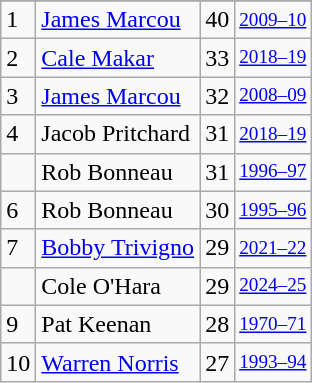<table class="wikitable">
<tr>
</tr>
<tr>
<td>1</td>
<td><a href='#'>James Marcou</a></td>
<td>40</td>
<td style="font-size:80%;"><a href='#'>2009–10</a></td>
</tr>
<tr>
<td>2</td>
<td><a href='#'>Cale Makar</a></td>
<td>33</td>
<td style="font-size:80%;"><a href='#'>2018–19</a></td>
</tr>
<tr>
<td>3</td>
<td><a href='#'>James Marcou</a></td>
<td>32</td>
<td style="font-size:80%;"><a href='#'>2008–09</a></td>
</tr>
<tr>
<td>4</td>
<td>Jacob Pritchard</td>
<td>31</td>
<td style="font-size:80%;"><a href='#'>2018–19</a></td>
</tr>
<tr>
<td></td>
<td>Rob Bonneau</td>
<td>31</td>
<td style="font-size:80%;"><a href='#'>1996–97</a></td>
</tr>
<tr>
<td>6</td>
<td>Rob Bonneau</td>
<td>30</td>
<td style="font-size:80%;"><a href='#'>1995–96</a></td>
</tr>
<tr>
<td>7</td>
<td><a href='#'>Bobby Trivigno</a></td>
<td>29</td>
<td style="font-size:80%;"><a href='#'>2021–22</a></td>
</tr>
<tr>
<td></td>
<td>Cole O'Hara</td>
<td>29</td>
<td style="font-size:80%;"><a href='#'>2024–25</a></td>
</tr>
<tr>
<td>9</td>
<td>Pat Keenan</td>
<td>28</td>
<td style="font-size:80%;"><a href='#'>1970–71</a></td>
</tr>
<tr>
<td>10</td>
<td><a href='#'>Warren Norris</a></td>
<td>27</td>
<td style="font-size:80%;"><a href='#'>1993–94</a></td>
</tr>
</table>
